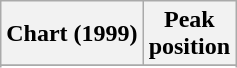<table class="wikitable sortable plainrowheaders" style="text-align:center;">
<tr>
<th scope="col">Chart (1999)</th>
<th scope="col">Peak<br>position</th>
</tr>
<tr>
</tr>
<tr>
</tr>
<tr>
</tr>
</table>
